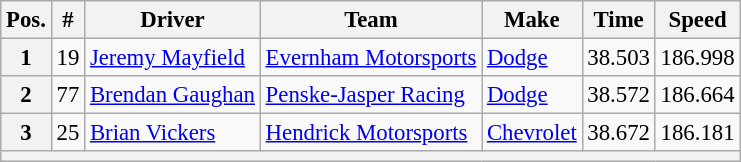<table class="wikitable" style="font-size:95%">
<tr>
<th>Pos.</th>
<th>#</th>
<th>Driver</th>
<th>Team</th>
<th>Make</th>
<th>Time</th>
<th>Speed</th>
</tr>
<tr>
<th>1</th>
<td>19</td>
<td><a href='#'>Jeremy Mayfield</a></td>
<td><a href='#'>Evernham Motorsports</a></td>
<td><a href='#'>Dodge</a></td>
<td>38.503</td>
<td>186.998</td>
</tr>
<tr>
<th>2</th>
<td>77</td>
<td><a href='#'>Brendan Gaughan</a></td>
<td><a href='#'>Penske-Jasper Racing</a></td>
<td><a href='#'>Dodge</a></td>
<td>38.572</td>
<td>186.664</td>
</tr>
<tr>
<th>3</th>
<td>25</td>
<td><a href='#'>Brian Vickers</a></td>
<td><a href='#'>Hendrick Motorsports</a></td>
<td><a href='#'>Chevrolet</a></td>
<td>38.672</td>
<td>186.181</td>
</tr>
<tr>
<th colspan="7"></th>
</tr>
</table>
